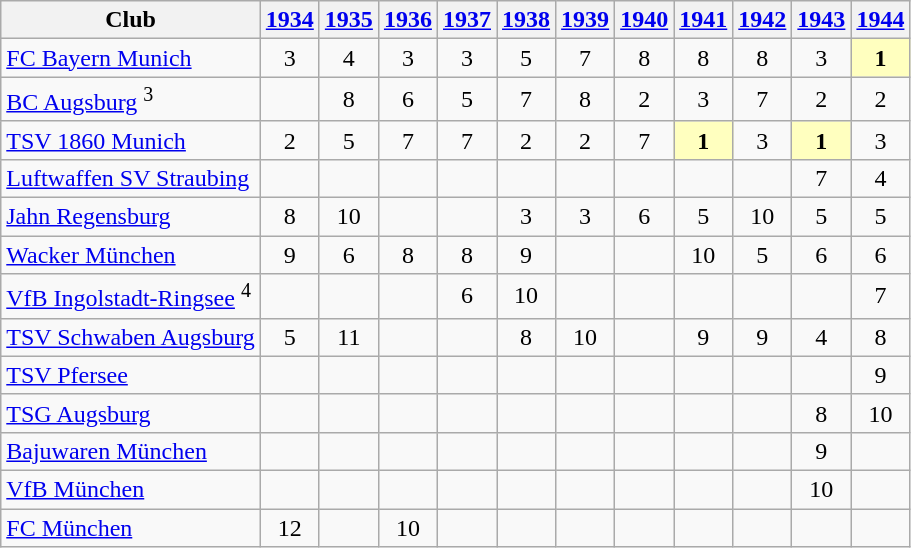<table class="wikitable">
<tr>
<th>Club</th>
<th><a href='#'>1934</a></th>
<th><a href='#'>1935</a></th>
<th><a href='#'>1936</a></th>
<th><a href='#'>1937</a></th>
<th><a href='#'>1938</a></th>
<th><a href='#'>1939</a></th>
<th><a href='#'>1940</a></th>
<th><a href='#'>1941</a></th>
<th><a href='#'>1942</a></th>
<th><a href='#'>1943</a></th>
<th><a href='#'>1944</a></th>
</tr>
<tr align="center">
<td align="left"><a href='#'>FC Bayern Munich</a></td>
<td>3</td>
<td>4</td>
<td>3</td>
<td>3</td>
<td>5</td>
<td>7</td>
<td>8</td>
<td>8</td>
<td>8</td>
<td>3</td>
<td bgcolor="#ffffbf"><strong>1</strong></td>
</tr>
<tr align="center">
<td align="left"><a href='#'>BC Augsburg</a> <sup>3</sup></td>
<td></td>
<td>8</td>
<td>6</td>
<td>5</td>
<td>7</td>
<td>8</td>
<td>2</td>
<td>3</td>
<td>7</td>
<td>2</td>
<td>2</td>
</tr>
<tr align="center">
<td align="left"><a href='#'>TSV 1860 Munich</a></td>
<td>2</td>
<td>5</td>
<td>7</td>
<td>7</td>
<td>2</td>
<td>2</td>
<td>7</td>
<td bgcolor="#ffffbf"><strong>1</strong></td>
<td>3</td>
<td bgcolor="#ffffbf"><strong>1</strong></td>
<td>3</td>
</tr>
<tr align="center">
<td align="left"><a href='#'>Luftwaffen SV Straubing</a></td>
<td></td>
<td></td>
<td></td>
<td></td>
<td></td>
<td></td>
<td></td>
<td></td>
<td></td>
<td>7</td>
<td>4</td>
</tr>
<tr align="center">
<td align="left"><a href='#'>Jahn Regensburg</a></td>
<td>8</td>
<td>10</td>
<td></td>
<td></td>
<td>3</td>
<td>3</td>
<td>6</td>
<td>5</td>
<td>10</td>
<td>5</td>
<td>5</td>
</tr>
<tr align="center">
<td align="left"><a href='#'>Wacker München</a></td>
<td>9</td>
<td>6</td>
<td>8</td>
<td>8</td>
<td>9</td>
<td></td>
<td></td>
<td>10</td>
<td>5</td>
<td>6</td>
<td>6</td>
</tr>
<tr align="center">
<td align="left"><a href='#'>VfB Ingolstadt-Ringsee</a> <sup>4</sup></td>
<td></td>
<td></td>
<td></td>
<td>6</td>
<td>10</td>
<td></td>
<td></td>
<td></td>
<td></td>
<td></td>
<td>7</td>
</tr>
<tr align="center">
<td align="left"><a href='#'>TSV Schwaben Augsburg</a></td>
<td>5</td>
<td>11</td>
<td></td>
<td></td>
<td>8</td>
<td>10</td>
<td></td>
<td>9</td>
<td>9</td>
<td>4</td>
<td>8</td>
</tr>
<tr align="center">
<td align="left"><a href='#'>TSV Pfersee</a></td>
<td></td>
<td></td>
<td></td>
<td></td>
<td></td>
<td></td>
<td></td>
<td></td>
<td></td>
<td></td>
<td>9</td>
</tr>
<tr align="center">
<td align="left"><a href='#'>TSG Augsburg</a></td>
<td></td>
<td></td>
<td></td>
<td></td>
<td></td>
<td></td>
<td></td>
<td></td>
<td></td>
<td>8</td>
<td>10</td>
</tr>
<tr align="center">
<td align="left"><a href='#'>Bajuwaren München</a></td>
<td></td>
<td></td>
<td></td>
<td></td>
<td></td>
<td></td>
<td></td>
<td></td>
<td></td>
<td>9</td>
<td></td>
</tr>
<tr align="center">
<td align="left"><a href='#'>VfB München</a></td>
<td></td>
<td></td>
<td></td>
<td></td>
<td></td>
<td></td>
<td></td>
<td></td>
<td></td>
<td>10</td>
<td></td>
</tr>
<tr align="center">
<td align="left"><a href='#'>FC München</a></td>
<td>12</td>
<td></td>
<td>10</td>
<td></td>
<td></td>
<td></td>
<td></td>
<td></td>
<td></td>
<td></td>
<td></td>
</tr>
</table>
